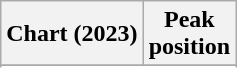<table class="wikitable sortable plainrowheaders" style="text-align:center;">
<tr>
<th scope="col">Chart (2023)</th>
<th scope="col">Peak<br>position</th>
</tr>
<tr>
</tr>
<tr>
</tr>
<tr>
</tr>
</table>
